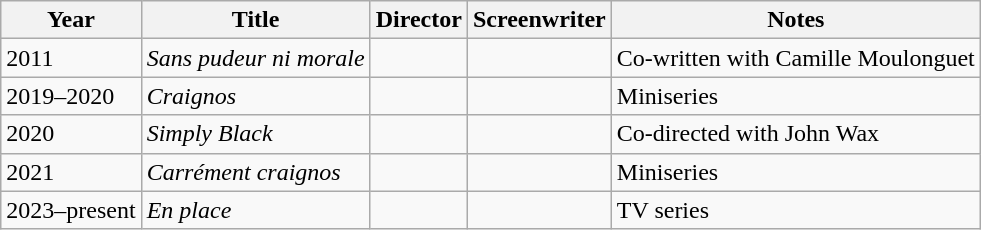<table class="wikitable sortable">
<tr>
<th>Year</th>
<th>Title</th>
<th>Director</th>
<th>Screenwriter</th>
<th class="unsortable">Notes</th>
</tr>
<tr>
<td>2011</td>
<td><em>Sans pudeur ni morale</em></td>
<td></td>
<td></td>
<td>Co-written with Camille Moulonguet</td>
</tr>
<tr>
<td>2019–2020</td>
<td><em>Craignos</em></td>
<td></td>
<td></td>
<td>Miniseries</td>
</tr>
<tr>
<td>2020</td>
<td><em>Simply Black</em></td>
<td></td>
<td></td>
<td>Co-directed with John Wax</td>
</tr>
<tr>
<td>2021</td>
<td><em>Carrément craignos</em></td>
<td></td>
<td></td>
<td>Miniseries</td>
</tr>
<tr>
<td>2023–present</td>
<td><em>En place</em></td>
<td></td>
<td></td>
<td>TV series</td>
</tr>
</table>
